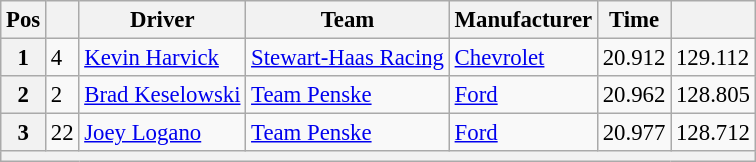<table class="wikitable" style="font-size:95%">
<tr>
<th>Pos</th>
<th></th>
<th>Driver</th>
<th>Team</th>
<th>Manufacturer</th>
<th>Time</th>
<th></th>
</tr>
<tr>
<th>1</th>
<td>4</td>
<td><a href='#'>Kevin Harvick</a></td>
<td><a href='#'>Stewart-Haas Racing</a></td>
<td><a href='#'>Chevrolet</a></td>
<td>20.912</td>
<td>129.112</td>
</tr>
<tr>
<th>2</th>
<td>2</td>
<td><a href='#'>Brad Keselowski</a></td>
<td><a href='#'>Team Penske</a></td>
<td><a href='#'>Ford</a></td>
<td>20.962</td>
<td>128.805</td>
</tr>
<tr>
<th>3</th>
<td>22</td>
<td><a href='#'>Joey Logano</a></td>
<td><a href='#'>Team Penske</a></td>
<td><a href='#'>Ford</a></td>
<td>20.977</td>
<td>128.712</td>
</tr>
<tr>
<th colspan="7"></th>
</tr>
</table>
